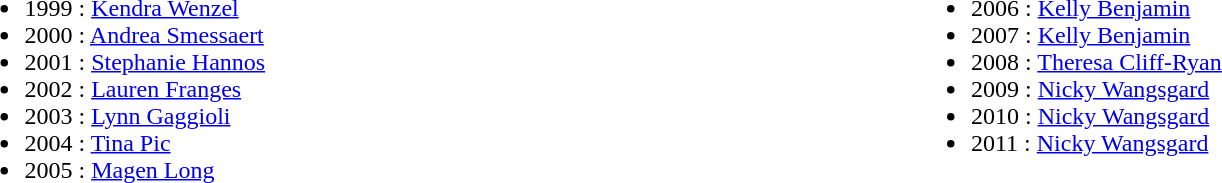<table width="100%">
<tr>
<td valign="top" width="50%"><br><ul><li>1999 :  <a href='#'>Kendra Wenzel</a></li><li>2000 :  <a href='#'>Andrea Smessaert</a></li><li>2001 :  <a href='#'>Stephanie Hannos</a></li><li>2002 :  <a href='#'>Lauren Franges</a></li><li>2003 :  <a href='#'>Lynn Gaggioli</a></li><li>2004 :  <a href='#'>Tina Pic</a></li><li>2005 :  <a href='#'>Magen Long</a></li></ul></td>
<td valign="top" width="50%"><br><ul><li>2006 :  <a href='#'>Kelly Benjamin</a></li><li>2007 :  <a href='#'>Kelly Benjamin</a></li><li>2008 :  <a href='#'>Theresa Cliff-Ryan</a></li><li>2009 :  <a href='#'>Nicky Wangsgard</a></li><li>2010 :  <a href='#'>Nicky Wangsgard</a></li><li>2011 :  <a href='#'>Nicky Wangsgard</a></li></ul></td>
</tr>
</table>
